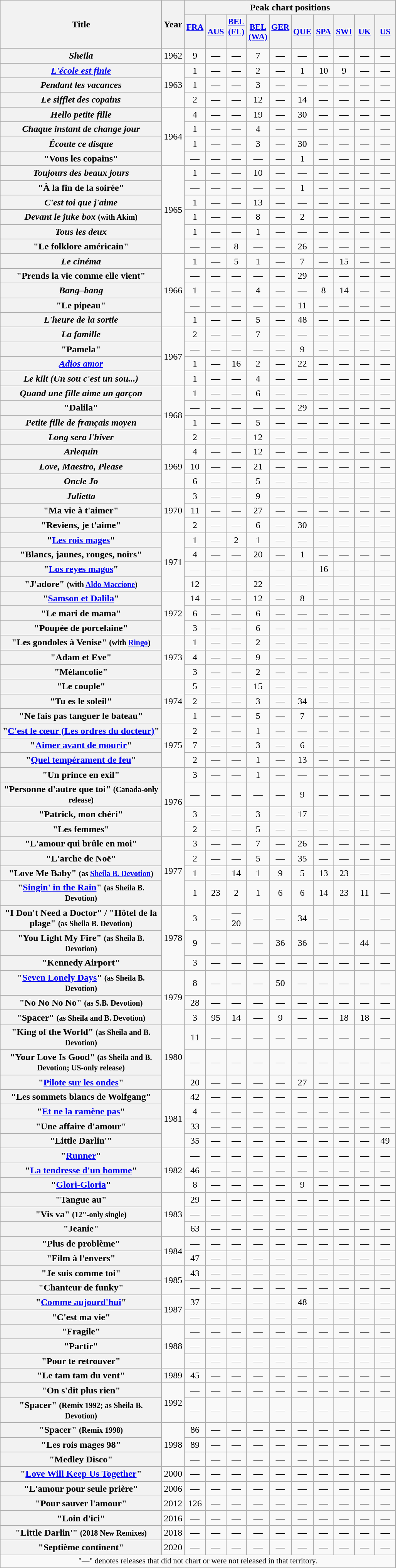<table class="wikitable plainrowheaders" style="text-align:center;">
<tr>
<th rowspan="2" scope="col" style="width:17em;">Title</th>
<th rowspan="2" scope="col" style="width:2em;">Year</th>
<th colspan="10">Peak chart positions</th>
</tr>
<tr>
<th scope="col" style="width:2em;font-size:90%;"><a href='#'>FRA</a><br><br></th>
<th scope="col" style="width:2em;font-size:90%;"><a href='#'>AUS</a><br></th>
<th scope="col" style="width:2em;font-size:90%;"><a href='#'>BEL (FL)</a><br><br></th>
<th scope="col" style="width:2em;font-size:90%;"><a href='#'>BEL (WA)</a><br></th>
<th scope="col" style="width:2em;font-size:90%;"><a href='#'>GER</a><br><br></th>
<th scope="col" style="width:2em;font-size:90%;"><a href='#'>QUE</a><br></th>
<th scope="col" style="width:2em;font-size:90%;"><a href='#'>SPA</a><br></th>
<th scope="col" style="width:2em;font-size:90%;"><a href='#'>SWI</a><br></th>
<th scope="col" style="width:2em;font-size:90%;"><a href='#'>UK</a><br></th>
<th scope="col" style="width:2em;font-size:90%;"><a href='#'>US</a><br></th>
</tr>
<tr>
<th scope="row"><em>Sheila</em> </th>
<td>1962</td>
<td>9</td>
<td>—</td>
<td>—</td>
<td>7</td>
<td>—</td>
<td>—</td>
<td>—</td>
<td>—</td>
<td>—</td>
<td>—</td>
</tr>
<tr>
<th scope="row"><em><a href='#'>L'école est finie</a></em></th>
<td rowspan="3">1963</td>
<td>1</td>
<td>—</td>
<td>—</td>
<td>2</td>
<td>—</td>
<td>1</td>
<td>10</td>
<td>9</td>
<td>—</td>
<td>—</td>
</tr>
<tr>
<th scope="row"><em>Pendant les vacances</em> </th>
<td>1</td>
<td>—</td>
<td>—</td>
<td>3</td>
<td>—</td>
<td>—</td>
<td>—</td>
<td>—</td>
<td>—</td>
<td>—</td>
</tr>
<tr>
<th scope="row"><em>Le sifflet des copains</em></th>
<td>2</td>
<td>—</td>
<td>—</td>
<td>12</td>
<td>—</td>
<td>14</td>
<td>—</td>
<td>—</td>
<td>—</td>
<td>—</td>
</tr>
<tr>
<th scope="row"><em>Hello petite fille</em> </th>
<td rowspan="4">1964</td>
<td>4</td>
<td>—</td>
<td>—</td>
<td>19</td>
<td>—</td>
<td>30</td>
<td>—</td>
<td>—</td>
<td>—</td>
<td>—</td>
</tr>
<tr>
<th scope="row"><em>Chaque instant de change jour</em> </th>
<td>1</td>
<td>—</td>
<td>—</td>
<td>4</td>
<td>—</td>
<td>—</td>
<td>—</td>
<td>—</td>
<td>—</td>
<td>—</td>
</tr>
<tr>
<th scope="row"><em>Écoute ce disque</em></th>
<td>1</td>
<td>—</td>
<td>—</td>
<td>3</td>
<td>—</td>
<td>30</td>
<td>—</td>
<td>—</td>
<td>—</td>
<td>—</td>
</tr>
<tr>
<th scope="row">"Vous les copains" </th>
<td>—</td>
<td>—</td>
<td>—</td>
<td>—</td>
<td>—</td>
<td>1</td>
<td>—</td>
<td>—</td>
<td>—</td>
<td>—</td>
</tr>
<tr>
<th scope="row"><em>Toujours des beaux jours</em> </th>
<td rowspan="6">1965</td>
<td>1</td>
<td>—</td>
<td>—</td>
<td>10</td>
<td>—</td>
<td>—</td>
<td>—</td>
<td>—</td>
<td>—</td>
<td>—</td>
</tr>
<tr>
<th scope="row">"À la fin de la soirée" </th>
<td>—</td>
<td>—</td>
<td>—</td>
<td>—</td>
<td>—</td>
<td>1</td>
<td>—</td>
<td>—</td>
<td>—</td>
<td>—</td>
</tr>
<tr>
<th scope="row"><em>C'est toi que j'aime</em></th>
<td>1</td>
<td>—</td>
<td>—</td>
<td>13</td>
<td>—</td>
<td>—</td>
<td>—</td>
<td>—</td>
<td>—</td>
<td>—</td>
</tr>
<tr>
<th scope="row"><em>Devant le juke box</em> <small>(with Akim)</small> </th>
<td>1</td>
<td>—</td>
<td>—</td>
<td>8</td>
<td>—</td>
<td>2</td>
<td>—</td>
<td>—</td>
<td>—</td>
<td>—</td>
</tr>
<tr>
<th scope="row"><em>Tous les deux</em></th>
<td>1</td>
<td>—</td>
<td>—</td>
<td>1</td>
<td>—</td>
<td>—</td>
<td>—</td>
<td>—</td>
<td>—</td>
<td>—</td>
</tr>
<tr>
<th scope="row">"Le folklore américain" </th>
<td>—</td>
<td>—</td>
<td>8</td>
<td>—</td>
<td>—</td>
<td>26</td>
<td>—</td>
<td>—</td>
<td>—</td>
<td>—</td>
</tr>
<tr>
<th scope="row"><em>Le cinéma</em></th>
<td rowspan="5">1966</td>
<td>1</td>
<td>—</td>
<td>5</td>
<td>1</td>
<td>—</td>
<td>7</td>
<td>—</td>
<td>15</td>
<td>—</td>
<td>—</td>
</tr>
<tr>
<th scope="row">"Prends la vie comme elle vient" </th>
<td>—</td>
<td>—</td>
<td>—</td>
<td>—</td>
<td>—</td>
<td>29</td>
<td>—</td>
<td>—</td>
<td>—</td>
<td>—</td>
</tr>
<tr>
<th scope="row"><em>Bang–bang</em> </th>
<td>1</td>
<td>—</td>
<td>—</td>
<td>4</td>
<td>—</td>
<td>—</td>
<td>8</td>
<td>14</td>
<td>—</td>
<td>—</td>
</tr>
<tr>
<th scope="row">"Le pipeau" </th>
<td>—</td>
<td>—</td>
<td>—</td>
<td>—</td>
<td>—</td>
<td>11</td>
<td>—</td>
<td>—</td>
<td>—</td>
<td>—</td>
</tr>
<tr>
<th scope="row"><em>L'heure de la sortie</em></th>
<td>1</td>
<td>—</td>
<td>—</td>
<td>5</td>
<td>—</td>
<td>48</td>
<td>—</td>
<td>—</td>
<td>—</td>
<td>—</td>
</tr>
<tr>
<th scope="row"><em>La famille</em></th>
<td rowspan="4">1967</td>
<td>2</td>
<td>—</td>
<td>—</td>
<td>7</td>
<td>—</td>
<td>—</td>
<td>—</td>
<td>—</td>
<td>—</td>
<td>—</td>
</tr>
<tr>
<th scope="row">"Pamela" </th>
<td>—</td>
<td>—</td>
<td>—</td>
<td>—</td>
<td>—</td>
<td>9</td>
<td>—</td>
<td>—</td>
<td>—</td>
<td>—</td>
</tr>
<tr>
<th scope="row"><em><a href='#'>Adios amor</a></em></th>
<td>1</td>
<td>—</td>
<td>16</td>
<td>2</td>
<td>—</td>
<td>22</td>
<td>—</td>
<td>—</td>
<td>—</td>
<td>—</td>
</tr>
<tr>
<th scope="row"><em>Le kilt (Un sou c'est un sou...)</em></th>
<td>1</td>
<td>—</td>
<td>—</td>
<td>4</td>
<td>—</td>
<td>—</td>
<td>—</td>
<td>—</td>
<td>—</td>
<td>—</td>
</tr>
<tr>
<th scope="row"><em>Quand une fille aime un garçon</em></th>
<td rowspan="4">1968</td>
<td>1</td>
<td>—</td>
<td>—</td>
<td>6</td>
<td>—</td>
<td>—</td>
<td>—</td>
<td>—</td>
<td>—</td>
<td>—</td>
</tr>
<tr>
<th scope="row">"Dalila" </th>
<td>—</td>
<td>—</td>
<td>—</td>
<td>—</td>
<td>—</td>
<td>29</td>
<td>—</td>
<td>—</td>
<td>—</td>
<td>—</td>
</tr>
<tr>
<th scope="row"><em>Petite fille de français moyen</em></th>
<td>1</td>
<td>—</td>
<td>—</td>
<td>5</td>
<td>—</td>
<td>—</td>
<td>—</td>
<td>—</td>
<td>—</td>
<td>—</td>
</tr>
<tr>
<th scope="row"><em>Long sera l'hiver</em></th>
<td>2</td>
<td>—</td>
<td>—</td>
<td>12</td>
<td>—</td>
<td>—</td>
<td>—</td>
<td>—</td>
<td>—</td>
<td>—</td>
</tr>
<tr>
<th scope="row"><em>Arlequin</em></th>
<td rowspan="3">1969</td>
<td>4</td>
<td>—</td>
<td>—</td>
<td>12</td>
<td>—</td>
<td>—</td>
<td>—</td>
<td>—</td>
<td>—</td>
<td>—</td>
</tr>
<tr>
<th scope="row"><em>Love, Maestro, Please</em></th>
<td>10</td>
<td>—</td>
<td>—</td>
<td>21</td>
<td>—</td>
<td>—</td>
<td>—</td>
<td>—</td>
<td>—</td>
<td>—</td>
</tr>
<tr>
<th scope="row"><em>Oncle Jo</em></th>
<td>6</td>
<td>—</td>
<td>—</td>
<td>5</td>
<td>—</td>
<td>—</td>
<td>—</td>
<td>—</td>
<td>—</td>
<td>—</td>
</tr>
<tr>
<th scope="row"><em>Julietta</em></th>
<td rowspan="3">1970</td>
<td>3</td>
<td>—</td>
<td>—</td>
<td>9</td>
<td>—</td>
<td>—</td>
<td>—</td>
<td>—</td>
<td>—</td>
<td>—</td>
</tr>
<tr>
<th scope="row">"Ma vie à t'aimer"</th>
<td>11</td>
<td>—</td>
<td>—</td>
<td>27</td>
<td>—</td>
<td>—</td>
<td>—</td>
<td>—</td>
<td>—</td>
<td>—</td>
</tr>
<tr>
<th scope="row">"Reviens, je t'aime"</th>
<td>2</td>
<td>—</td>
<td>—</td>
<td>6</td>
<td>—</td>
<td>30</td>
<td>—</td>
<td>—</td>
<td>—</td>
<td>—</td>
</tr>
<tr>
<th scope="row">"<a href='#'>Les rois mages</a>"</th>
<td rowspan="4">1971</td>
<td>1</td>
<td>—</td>
<td>2</td>
<td>1</td>
<td>—</td>
<td>—</td>
<td>—</td>
<td>—</td>
<td>—</td>
<td>—</td>
</tr>
<tr>
<th scope="row">"Blancs, jaunes, rouges, noirs"</th>
<td>4</td>
<td>—</td>
<td>—</td>
<td>20</td>
<td>—</td>
<td>1</td>
<td>—</td>
<td>—</td>
<td>—</td>
<td>—</td>
</tr>
<tr>
<th scope="row">"<a href='#'>Los reyes magos</a>"</th>
<td>—</td>
<td>—</td>
<td>—</td>
<td>—</td>
<td>—</td>
<td>—</td>
<td>16</td>
<td>—</td>
<td>—</td>
<td>—</td>
</tr>
<tr>
<th scope="row">"J'adore" <small>(with <a href='#'>Aldo Maccione</a>)</small></th>
<td>12</td>
<td>—</td>
<td>—</td>
<td>22</td>
<td>—</td>
<td>—</td>
<td>—</td>
<td>—</td>
<td>—</td>
<td>—</td>
</tr>
<tr>
<th scope="row">"<a href='#'>Samson et Dalila</a>"</th>
<td rowspan="3">1972</td>
<td>14</td>
<td>—</td>
<td>—</td>
<td>12</td>
<td>—</td>
<td>8</td>
<td>—</td>
<td>—</td>
<td>—</td>
<td>—</td>
</tr>
<tr>
<th scope="row">"Le mari de mama"</th>
<td>6</td>
<td>—</td>
<td>—</td>
<td>6</td>
<td>—</td>
<td>—</td>
<td>—</td>
<td>—</td>
<td>—</td>
<td>—</td>
</tr>
<tr>
<th scope="row">"Poupée de porcelaine"</th>
<td>3</td>
<td>—</td>
<td>—</td>
<td>6</td>
<td>—</td>
<td>—</td>
<td>—</td>
<td>—</td>
<td>—</td>
<td>—</td>
</tr>
<tr>
<th scope="row">"Les gondoles à Venise" <small>(with <a href='#'>Ringo</a>)</small></th>
<td rowspan="3">1973</td>
<td>1</td>
<td>—</td>
<td>—</td>
<td>2</td>
<td>—</td>
<td>—</td>
<td>—</td>
<td>—</td>
<td>—</td>
<td>—</td>
</tr>
<tr>
<th scope="row">"Adam et Eve"</th>
<td>4</td>
<td>—</td>
<td>—</td>
<td>9</td>
<td>—</td>
<td>—</td>
<td>—</td>
<td>—</td>
<td>—</td>
<td>—</td>
</tr>
<tr>
<th scope="row">"Mélancolie"</th>
<td>3</td>
<td>—</td>
<td>—</td>
<td>2</td>
<td>—</td>
<td>—</td>
<td>—</td>
<td>—</td>
<td>—</td>
<td>—</td>
</tr>
<tr>
<th scope="row">"Le couple"</th>
<td rowspan="3">1974</td>
<td>5</td>
<td>—</td>
<td>—</td>
<td>15</td>
<td>—</td>
<td>—</td>
<td>—</td>
<td>—</td>
<td>—</td>
<td>—</td>
</tr>
<tr>
<th scope="row">"Tu es le soleil"</th>
<td>2</td>
<td>—</td>
<td>—</td>
<td>3</td>
<td>—</td>
<td>34</td>
<td>—</td>
<td>—</td>
<td>—</td>
<td>—</td>
</tr>
<tr>
<th scope="row">"Ne fais pas tanguer le bateau"</th>
<td>1</td>
<td>—</td>
<td>—</td>
<td>5</td>
<td>—</td>
<td>7</td>
<td>—</td>
<td>—</td>
<td>—</td>
<td>—</td>
</tr>
<tr>
<th scope="row">"<a href='#'>C'est le cœur (Les ordres du docteur)</a>"</th>
<td rowspan="3">1975</td>
<td>2</td>
<td>—</td>
<td>—</td>
<td>1</td>
<td>—</td>
<td>—</td>
<td>—</td>
<td>—</td>
<td>—</td>
<td>—</td>
</tr>
<tr>
<th scope="row">"<a href='#'>Aimer avant de mourir</a>"</th>
<td>7</td>
<td>—</td>
<td>—</td>
<td>3</td>
<td>—</td>
<td>6</td>
<td>—</td>
<td>—</td>
<td>—</td>
<td>—</td>
</tr>
<tr>
<th scope="row">"<a href='#'>Quel tempérament de feu</a>"</th>
<td>2</td>
<td>—</td>
<td>—</td>
<td>1</td>
<td>—</td>
<td>13</td>
<td>—</td>
<td>—</td>
<td>—</td>
<td>—</td>
</tr>
<tr>
<th scope="row">"Un prince en exil"</th>
<td rowspan="4">1976</td>
<td>3</td>
<td>—</td>
<td>—</td>
<td>1</td>
<td>—</td>
<td>—</td>
<td>—</td>
<td>—</td>
<td>—</td>
<td>—</td>
</tr>
<tr>
<th scope="row">"Personne d'autre que toi" <small>(Canada-only release)</small></th>
<td>—</td>
<td>—</td>
<td>—</td>
<td>—</td>
<td>—</td>
<td>9</td>
<td>—</td>
<td>—</td>
<td>—</td>
<td>—</td>
</tr>
<tr>
<th scope="row">"Patrick, mon chéri"</th>
<td>3</td>
<td>—</td>
<td>—</td>
<td>3</td>
<td>—</td>
<td>17</td>
<td>—</td>
<td>—</td>
<td>—</td>
<td>—</td>
</tr>
<tr>
<th scope="row">"Les femmes"</th>
<td>2</td>
<td>—</td>
<td>—</td>
<td>5</td>
<td>—</td>
<td>—</td>
<td>—</td>
<td>—</td>
<td>—</td>
<td>—</td>
</tr>
<tr>
<th scope="row">"L'amour qui brûle en moi"</th>
<td rowspan="4">1977</td>
<td>3</td>
<td>—</td>
<td>—</td>
<td>7</td>
<td>—</td>
<td>26</td>
<td>—</td>
<td>—</td>
<td>—</td>
<td>—</td>
</tr>
<tr>
<th scope="row">"L'arche de Noë"</th>
<td>2</td>
<td>—</td>
<td>—</td>
<td>5</td>
<td>—</td>
<td>35</td>
<td>—</td>
<td>—</td>
<td>—</td>
<td>—</td>
</tr>
<tr>
<th scope="row">"Love Me Baby" <small>(as <a href='#'>Sheila B. Devotion</a>)</small></th>
<td>1</td>
<td>—</td>
<td>14</td>
<td>1</td>
<td>9</td>
<td>5</td>
<td>13</td>
<td>23</td>
<td>—</td>
<td>—</td>
</tr>
<tr>
<th scope="row">"<a href='#'>Singin' in the Rain</a>" <small>(as Sheila B. Devotion)</small></th>
<td>1</td>
<td>23</td>
<td>2</td>
<td>1</td>
<td>6</td>
<td>6</td>
<td>14</td>
<td>23</td>
<td>11</td>
<td>—</td>
</tr>
<tr>
<th scope="row">"I Don't Need a Doctor" / "Hôtel de la plage" <small>(as Sheila B. Devotion)</small></th>
<td rowspan="3">1978</td>
<td>3</td>
<td>—</td>
<td>—<br>20</td>
<td>—</td>
<td>—</td>
<td>34</td>
<td>—</td>
<td>—</td>
<td>—</td>
<td>—</td>
</tr>
<tr>
<th scope="row">"You Light My Fire" <small>(as Sheila B. Devotion)</small></th>
<td>9</td>
<td>—</td>
<td>—</td>
<td>—</td>
<td>36</td>
<td>36</td>
<td>—</td>
<td>—</td>
<td>44</td>
<td>—</td>
</tr>
<tr>
<th scope="row">"Kennedy Airport"</th>
<td>3</td>
<td>—</td>
<td>—</td>
<td>—</td>
<td>—</td>
<td>—</td>
<td>—</td>
<td>—</td>
<td>—</td>
<td>—</td>
</tr>
<tr>
<th scope="row">"<a href='#'>Seven Lonely Days</a>" <small>(as Sheila B. Devotion)</small></th>
<td rowspan="3">1979</td>
<td>8</td>
<td>—</td>
<td>—</td>
<td>—</td>
<td>50</td>
<td>—</td>
<td>—</td>
<td>—</td>
<td>—</td>
<td>—</td>
</tr>
<tr>
<th scope="row">"No No No No" <small>(as S.B. Devotion)</small></th>
<td>28</td>
<td>—</td>
<td>—</td>
<td>—</td>
<td>—</td>
<td>—</td>
<td>—</td>
<td>—</td>
<td>—</td>
<td>—</td>
</tr>
<tr>
<th scope="row">"Spacer" <small>(as Sheila and B. Devotion)</small></th>
<td>3</td>
<td>95</td>
<td>14</td>
<td>—</td>
<td>9</td>
<td>—</td>
<td>—</td>
<td>18</td>
<td>18</td>
<td>—</td>
</tr>
<tr>
<th scope="row">"King of the World" <small>(as Sheila and B. Devotion)</small></th>
<td rowspan="3">1980</td>
<td>11</td>
<td>—</td>
<td>—</td>
<td>—</td>
<td>—</td>
<td>—</td>
<td>—</td>
<td>—</td>
<td>—</td>
<td>—</td>
</tr>
<tr>
<th scope="row">"Your Love Is Good" <small>(as Sheila and B. Devotion; US-only release)</small></th>
<td>—</td>
<td>—</td>
<td>—</td>
<td>—</td>
<td>—</td>
<td>—</td>
<td>—</td>
<td>—</td>
<td>—</td>
<td>—</td>
</tr>
<tr>
<th scope="row">"<a href='#'>Pilote sur les ondes</a>"</th>
<td>20</td>
<td>—</td>
<td>—</td>
<td>—</td>
<td>—</td>
<td>27</td>
<td>—</td>
<td>—</td>
<td>—</td>
<td>—</td>
</tr>
<tr>
<th scope="row">"Les sommets blancs de Wolfgang"</th>
<td rowspan="4">1981</td>
<td>42</td>
<td>—</td>
<td>—</td>
<td>—</td>
<td>—</td>
<td>—</td>
<td>—</td>
<td>—</td>
<td>—</td>
<td>—</td>
</tr>
<tr>
<th scope="row">"<a href='#'>Et ne la ramène pas</a>"</th>
<td>4</td>
<td>—</td>
<td>—</td>
<td>—</td>
<td>—</td>
<td>—</td>
<td>—</td>
<td>—</td>
<td>—</td>
<td>—</td>
</tr>
<tr>
<th scope="row">"Une affaire d'amour"</th>
<td>33</td>
<td>—</td>
<td>—</td>
<td>—</td>
<td>—</td>
<td>—</td>
<td>—</td>
<td>—</td>
<td>—</td>
<td>—</td>
</tr>
<tr>
<th scope="row">"Little Darlin'"</th>
<td>35</td>
<td>—</td>
<td>—</td>
<td>—</td>
<td>—</td>
<td>—</td>
<td>—</td>
<td>—</td>
<td>—</td>
<td>49</td>
</tr>
<tr>
<th scope="row">"<a href='#'>Runner</a>"</th>
<td rowspan="3">1982</td>
<td>—</td>
<td>—</td>
<td>—</td>
<td>—</td>
<td>—</td>
<td>—</td>
<td>—</td>
<td>—</td>
<td>—</td>
<td>—</td>
</tr>
<tr>
<th scope="row">"<a href='#'>La tendresse d'un homme</a>"</th>
<td>46</td>
<td>—</td>
<td>—</td>
<td>—</td>
<td>—</td>
<td>—</td>
<td>—</td>
<td>—</td>
<td>—</td>
<td>—</td>
</tr>
<tr>
<th scope="row">"<a href='#'>Glori-Gloria</a>"</th>
<td>8</td>
<td>—</td>
<td>—</td>
<td>—</td>
<td>—</td>
<td>9</td>
<td>—</td>
<td>—</td>
<td>—</td>
<td>—</td>
</tr>
<tr>
<th scope="row">"Tangue au"</th>
<td rowspan="3">1983</td>
<td>29</td>
<td>—</td>
<td>—</td>
<td>—</td>
<td>—</td>
<td>—</td>
<td>—</td>
<td>—</td>
<td>—</td>
<td>—</td>
</tr>
<tr>
<th scope="row">"Vis va" <small>(12"-only single)</small></th>
<td>—</td>
<td>—</td>
<td>—</td>
<td>—</td>
<td>—</td>
<td>—</td>
<td>—</td>
<td>—</td>
<td>—</td>
<td>—</td>
</tr>
<tr>
<th scope="row">"Jeanie"</th>
<td>63</td>
<td>—</td>
<td>—</td>
<td>—</td>
<td>—</td>
<td>—</td>
<td>—</td>
<td>—</td>
<td>—</td>
<td>—</td>
</tr>
<tr>
<th scope="row">"Plus de problème"</th>
<td rowspan="2">1984</td>
<td>—</td>
<td>—</td>
<td>—</td>
<td>—</td>
<td>—</td>
<td>—</td>
<td>—</td>
<td>—</td>
<td>—</td>
<td>—</td>
</tr>
<tr>
<th scope="row">"Film à l'envers"</th>
<td>47</td>
<td>—</td>
<td>—</td>
<td>—</td>
<td>—</td>
<td>—</td>
<td>—</td>
<td>—</td>
<td>—</td>
<td>—</td>
</tr>
<tr>
<th scope="row">"Je suis comme toi"</th>
<td rowspan="2">1985</td>
<td>43</td>
<td>—</td>
<td>—</td>
<td>—</td>
<td>—</td>
<td>—</td>
<td>—</td>
<td>—</td>
<td>—</td>
<td>—</td>
</tr>
<tr>
<th scope="row">"Chanteur de funky"</th>
<td>—</td>
<td>—</td>
<td>—</td>
<td>—</td>
<td>—</td>
<td>—</td>
<td>—</td>
<td>—</td>
<td>—</td>
<td>—</td>
</tr>
<tr>
<th scope="row">"<a href='#'>Comme aujourd'hui</a>"</th>
<td rowspan="2">1987</td>
<td>37</td>
<td>—</td>
<td>—</td>
<td>—</td>
<td>—</td>
<td>48</td>
<td>—</td>
<td>—</td>
<td>—</td>
<td>—</td>
</tr>
<tr>
<th scope="row">"C'est ma vie"</th>
<td>—</td>
<td>—</td>
<td>—</td>
<td>—</td>
<td>—</td>
<td>—</td>
<td>—</td>
<td>—</td>
<td>—</td>
<td>—</td>
</tr>
<tr>
<th scope="row">"Fragile"</th>
<td rowspan="3">1988</td>
<td>—</td>
<td>—</td>
<td>—</td>
<td>—</td>
<td>—</td>
<td>—</td>
<td>—</td>
<td>—</td>
<td>—</td>
<td>—</td>
</tr>
<tr>
<th scope="row">"Partir"</th>
<td>—</td>
<td>—</td>
<td>—</td>
<td>—</td>
<td>—</td>
<td>—</td>
<td>—</td>
<td>—</td>
<td>—</td>
<td>—</td>
</tr>
<tr>
<th scope="row">"Pour te retrouver"</th>
<td>—</td>
<td>—</td>
<td>—</td>
<td>—</td>
<td>—</td>
<td>—</td>
<td>—</td>
<td>—</td>
<td>—</td>
<td>—</td>
</tr>
<tr>
<th scope="row">"Le tam tam du vent"</th>
<td>1989</td>
<td>45</td>
<td>—</td>
<td>—</td>
<td>—</td>
<td>—</td>
<td>—</td>
<td>—</td>
<td>—</td>
<td>—</td>
<td>—</td>
</tr>
<tr>
<th scope="row">"On s'dit plus rien"</th>
<td rowspan="2">1992</td>
<td>—</td>
<td>—</td>
<td>—</td>
<td>—</td>
<td>—</td>
<td>—</td>
<td>—</td>
<td>—</td>
<td>—</td>
<td>—</td>
</tr>
<tr>
<th scope="row">"Spacer" <small>(Remix 1992; as Sheila B. Devotion)</small></th>
<td>—</td>
<td>—</td>
<td>—</td>
<td>—</td>
<td>—</td>
<td>—</td>
<td>—</td>
<td>—</td>
<td>—</td>
<td>—</td>
</tr>
<tr>
<th scope="row">"Spacer" <small>(Remix 1998)</small></th>
<td rowspan="3">1998</td>
<td>86</td>
<td>—</td>
<td>—</td>
<td>—</td>
<td>—</td>
<td>—</td>
<td>—</td>
<td>—</td>
<td>—</td>
<td>—</td>
</tr>
<tr>
<th scope="row">"Les rois mages 98"</th>
<td>89</td>
<td>—</td>
<td>—</td>
<td>—</td>
<td>—</td>
<td>—</td>
<td>—</td>
<td>—</td>
<td>—</td>
<td>—</td>
</tr>
<tr>
<th scope="row">"Medley Disco"</th>
<td>—</td>
<td>—</td>
<td>—</td>
<td>—</td>
<td>—</td>
<td>—</td>
<td>—</td>
<td>—</td>
<td>—</td>
<td>—</td>
</tr>
<tr>
<th scope="row">"<a href='#'>Love Will Keep Us Together</a>"</th>
<td>2000</td>
<td>—</td>
<td>—</td>
<td>—</td>
<td>—</td>
<td>—</td>
<td>—</td>
<td>—</td>
<td>—</td>
<td>—</td>
<td>—</td>
</tr>
<tr>
<th scope="row">"L'amour pour seule prière"</th>
<td>2006</td>
<td>—</td>
<td>—</td>
<td>—</td>
<td>—</td>
<td>—</td>
<td>—</td>
<td>—</td>
<td>—</td>
<td>—</td>
<td>—</td>
</tr>
<tr>
<th scope="row">"Pour sauver l'amour"</th>
<td>2012</td>
<td>126</td>
<td>—</td>
<td>—</td>
<td>—</td>
<td>—</td>
<td>—</td>
<td>—</td>
<td>—</td>
<td>—</td>
<td>—</td>
</tr>
<tr>
<th scope="row">"Loin d'ici"</th>
<td>2016</td>
<td>—</td>
<td>—</td>
<td>—</td>
<td>—</td>
<td>—</td>
<td>—</td>
<td>—</td>
<td>—</td>
<td>—</td>
<td>—</td>
</tr>
<tr>
<th scope="row">"Little Darlin'" <small>(2018 New Remixes)</small></th>
<td>2018</td>
<td>—</td>
<td>—</td>
<td>—</td>
<td>—</td>
<td>—</td>
<td>—</td>
<td>—</td>
<td>—</td>
<td>—</td>
<td>—</td>
</tr>
<tr>
<th scope="row">"Septième continent"</th>
<td>2020</td>
<td>—</td>
<td>—</td>
<td>—</td>
<td>—</td>
<td>—</td>
<td>—</td>
<td>—</td>
<td>—</td>
<td>—</td>
<td>—</td>
</tr>
<tr>
<td colspan="12" style="font-size:85%">"—" denotes releases that did not chart or were not released in that territory.</td>
</tr>
</table>
